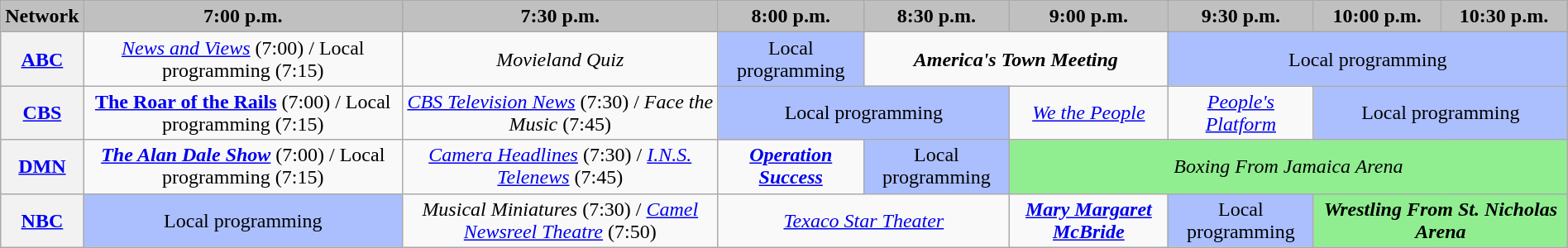<table class="wikitable" style="width:100%;margin-right:0;text-align:center">
<tr>
<th style="background-color:#C0C0C0">Network</th>
<th style="background-color:#C0C0C0;text-align:center">7:00 p.m.</th>
<th style="background-color:#C0C0C0;text-align:center">7:30 p.m.</th>
<th style="background-color:#C0C0C0;text-align:center">8:00 p.m.</th>
<th style="background-color:#C0C0C0;text-align:center">8:30 p.m.</th>
<th style="background-color:#C0C0C0;text-align:center">9:00 p.m.</th>
<th style="background-color:#C0C0C0;text-align:center">9:30 p.m.</th>
<th style="background-color:#C0C0C0;text-align:center">10:00 p.m.</th>
<th style="background-color:#C0C0C0;text-align:center">10:30 p.m.</th>
</tr>
<tr>
<th><a href='#'>ABC</a></th>
<td><em><a href='#'>News and Views</a></em> (7:00) / Local programming (7:15)</td>
<td><em>Movieland Quiz</em></td>
<td bgcolor="#abbfff">Local programming</td>
<td colspan="2"><strong><em>America's Town Meeting</em></strong></td>
<td colspan="3" bgcolor="#abbfff">Local programming</td>
</tr>
<tr>
<th><a href='#'>CBS</a></th>
<td><strong><a href='#'>The Roar of the Rails</a></strong> (7:00) / Local programming (7:15)</td>
<td><em><a href='#'>CBS Television News</a></em> (7:30) / <em>Face the Music</em> (7:45)</td>
<td colspan="2" bgcolor="#abbfff">Local programming</td>
<td><em><a href='#'>We the People</a></em></td>
<td><em><a href='#'>People's Platform</a></em></td>
<td colspan="2" bgcolor="#abbfff">Local programming</td>
</tr>
<tr>
<th><a href='#'>DMN</a></th>
<td><strong><em><a href='#'>The Alan Dale Show</a></em></strong> (7:00) / Local programming (7:15)</td>
<td><em><a href='#'>Camera Headlines</a></em> (7:30) / <em><a href='#'>I.N.S. Telenews</a></em> (7:45)</td>
<td><strong><em><a href='#'>Operation Success</a></em></strong></td>
<td bgcolor="#abbfff">Local programming</td>
<td colspan="4" bgcolor="lightgreen"><em>Boxing From Jamaica Arena</em></td>
</tr>
<tr>
<th><a href='#'>NBC</a></th>
<td bgcolor="#abbfff">Local programming</td>
<td><em>Musical Miniatures</em> (7:30) / <em><a href='#'>Camel Newsreel Theatre</a></em> (7:50)</td>
<td colspan="2"><em><a href='#'>Texaco Star Theater</a></em></td>
<td><strong><em><a href='#'>Mary Margaret McBride</a></em></strong></td>
<td bgcolor="#abbfff">Local programming</td>
<td colspan="2" style="background:lightgreen;"><strong><em>Wrestling From St. Nicholas Arena</em></strong></td>
</tr>
</table>
